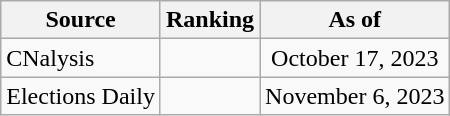<table class="wikitable" style="text-align:center">
<tr>
<th>Source</th>
<th>Ranking</th>
<th>As of</th>
</tr>
<tr>
<td align=left>CNalysis</td>
<td></td>
<td>October 17, 2023</td>
</tr>
<tr>
<td align=left>Elections Daily</td>
<td></td>
<td>November 6, 2023</td>
</tr>
</table>
